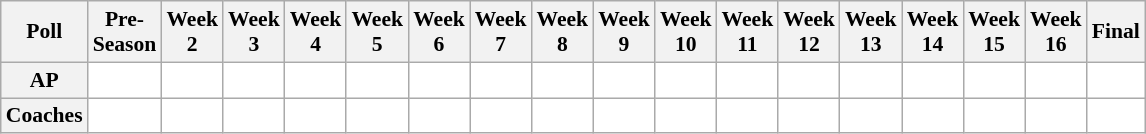<table class="wikitable" style="white-space:nowrap;font-size:90%">
<tr>
<th>Poll</th>
<th>Pre-<br>Season</th>
<th>Week<br>2</th>
<th>Week<br>3</th>
<th>Week<br>4</th>
<th>Week<br>5</th>
<th>Week<br>6</th>
<th>Week<br>7</th>
<th>Week<br>8</th>
<th>Week<br>9</th>
<th>Week<br>10</th>
<th>Week<br>11</th>
<th>Week<br>12</th>
<th>Week<br>13</th>
<th>Week<br>14</th>
<th>Week<br>15</th>
<th>Week<br>16</th>
<th>Final</th>
</tr>
<tr style="text-align:center;">
<th>AP</th>
<td style="background:#FFF;"></td>
<td style="background:#FFF;"></td>
<td style="background:#FFF;"></td>
<td style="background:#FFF;"></td>
<td style="background:#FFF;"></td>
<td style="background:#FFF;"></td>
<td style="background:#FFF;"></td>
<td style="background:#FFF;"></td>
<td style="background:#FFF;"></td>
<td style="background:#FFF;"></td>
<td style="background:#FFF;"></td>
<td style="background:#FFF;"></td>
<td style="background:#FFF;"></td>
<td style="background:#FFF;"></td>
<td style="background:#FFF;"></td>
<td style="background:#FFF;"></td>
<td style="background:#FFF;"></td>
</tr>
<tr style="text-align:center;">
<th>Coaches</th>
<td style="background:#FFF;"></td>
<td style="background:#FFF;"></td>
<td style="background:#FFF;"></td>
<td style="background:#FFF;"></td>
<td style="background:#FFF;"></td>
<td style="background:#FFF;"></td>
<td style="background:#FFF;"></td>
<td style="background:#FFF;"></td>
<td style="background:#FFF;"></td>
<td style="background:#FFF;"></td>
<td style="background:#FFF;"></td>
<td style="background:#FFF;"></td>
<td style="background:#FFF;"></td>
<td style="background:#FFF;"></td>
<td style="background:#FFF;"></td>
<td style="background:#FFF;"></td>
<td style="background:#FFF;"></td>
</tr>
</table>
